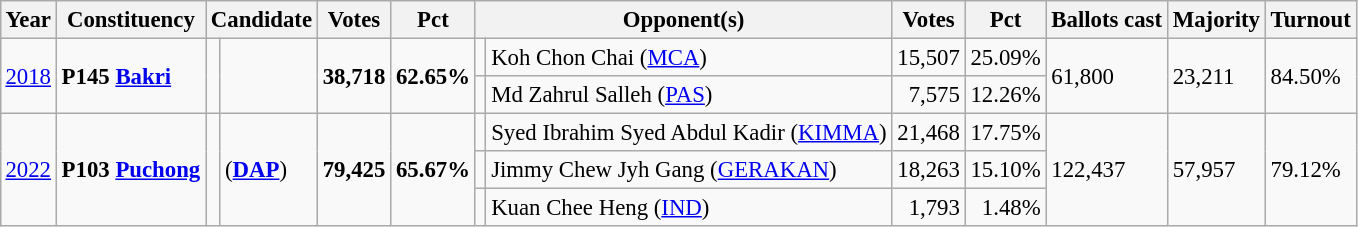<table class="wikitable" style="margin:0.5em ; font-size:95%">
<tr>
<th>Year</th>
<th>Constituency</th>
<th colspan=2>Candidate</th>
<th>Votes</th>
<th>Pct</th>
<th colspan=2>Opponent(s)</th>
<th>Votes</th>
<th>Pct</th>
<th>Ballots cast</th>
<th>Majority</th>
<th>Turnout</th>
</tr>
<tr>
<td rowspan="2"><a href='#'>2018</a></td>
<td rowspan="2"><strong>P145 <a href='#'>Bakri</a></strong></td>
<td rowspan="2" ></td>
<td rowspan="2"></td>
<td rowspan="2" style="text-align:right;"><strong>38,718</strong></td>
<td rowspan="2"><strong>62.65%</strong></td>
<td></td>
<td>Koh Chon Chai (<a href='#'>MCA</a>)</td>
<td style="text-align:right;">15,507</td>
<td>25.09%</td>
<td rowspan="2">61,800</td>
<td rowspan="2">23,211</td>
<td rowspan="2">84.50%</td>
</tr>
<tr>
<td></td>
<td>Md Zahrul Salleh (<a href='#'>PAS</a>)</td>
<td style="text-align:right;">7,575</td>
<td>12.26%</td>
</tr>
<tr>
<td rowspan=3><a href='#'>2022</a></td>
<td rowspan="3"><strong>P103 <a href='#'>Puchong</a></strong></td>
<td rowspan=3 ></td>
<td rowspan=3> (<a href='#'><strong>DAP</strong></a>)</td>
<td rowspan=3 align="right"><strong>79,425</strong></td>
<td rowspan=3><strong>65.67%</strong></td>
<td></td>
<td>Syed Ibrahim Syed Abdul Kadir (<a href='#'>KIMMA</a>)</td>
<td align="right">21,468</td>
<td align="right">17.75%</td>
<td rowspan=3>122,437</td>
<td rowspan=3>57,957</td>
<td rowspan=3>79.12%</td>
</tr>
<tr>
<td></td>
<td>Jimmy Chew Jyh Gang (<a href='#'>GERAKAN</a>)</td>
<td align="right">18,263</td>
<td align="right">15.10%</td>
</tr>
<tr>
<td></td>
<td>Kuan Chee Heng (<a href='#'>IND</a>)</td>
<td align="right">1,793</td>
<td align="right">1.48%</td>
</tr>
</table>
